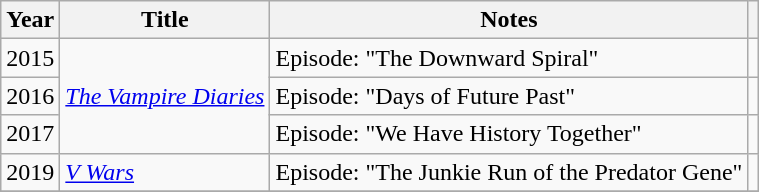<table class="wikitable sortable plainrowheaders">
<tr>
<th scope="col">Year</th>
<th scope="col">Title</th>
<th scope="col" class="unsortable">Notes</th>
<th class="unsortable"></th>
</tr>
<tr>
<td>2015</td>
<td rowspan="3"><em><a href='#'>The Vampire Diaries</a></em></td>
<td>Episode: "The Downward Spiral"</td>
<td></td>
</tr>
<tr>
<td>2016</td>
<td>Episode: "Days of Future Past"</td>
<td></td>
</tr>
<tr>
<td>2017</td>
<td>Episode: "We Have History Together"</td>
<td></td>
</tr>
<tr>
<td>2019</td>
<td><em><a href='#'>V Wars</a></em></td>
<td>Episode: "The Junkie Run of the Predator Gene"</td>
<td></td>
</tr>
<tr>
</tr>
</table>
